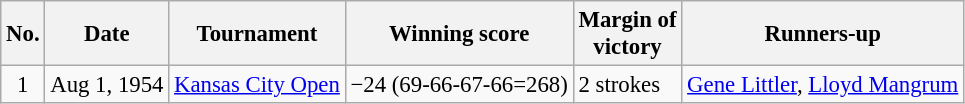<table class="wikitable" style="font-size:95%">
<tr>
<th>No.</th>
<th>Date</th>
<th>Tournament</th>
<th>Winning score</th>
<th>Margin of<br>victory</th>
<th>Runners-up</th>
</tr>
<tr>
<td align=center>1</td>
<td>Aug 1, 1954</td>
<td><a href='#'>Kansas City Open</a></td>
<td>−24 (69-66-67-66=268)</td>
<td>2 strokes</td>
<td> <a href='#'>Gene Littler</a>,  <a href='#'>Lloyd Mangrum</a></td>
</tr>
</table>
